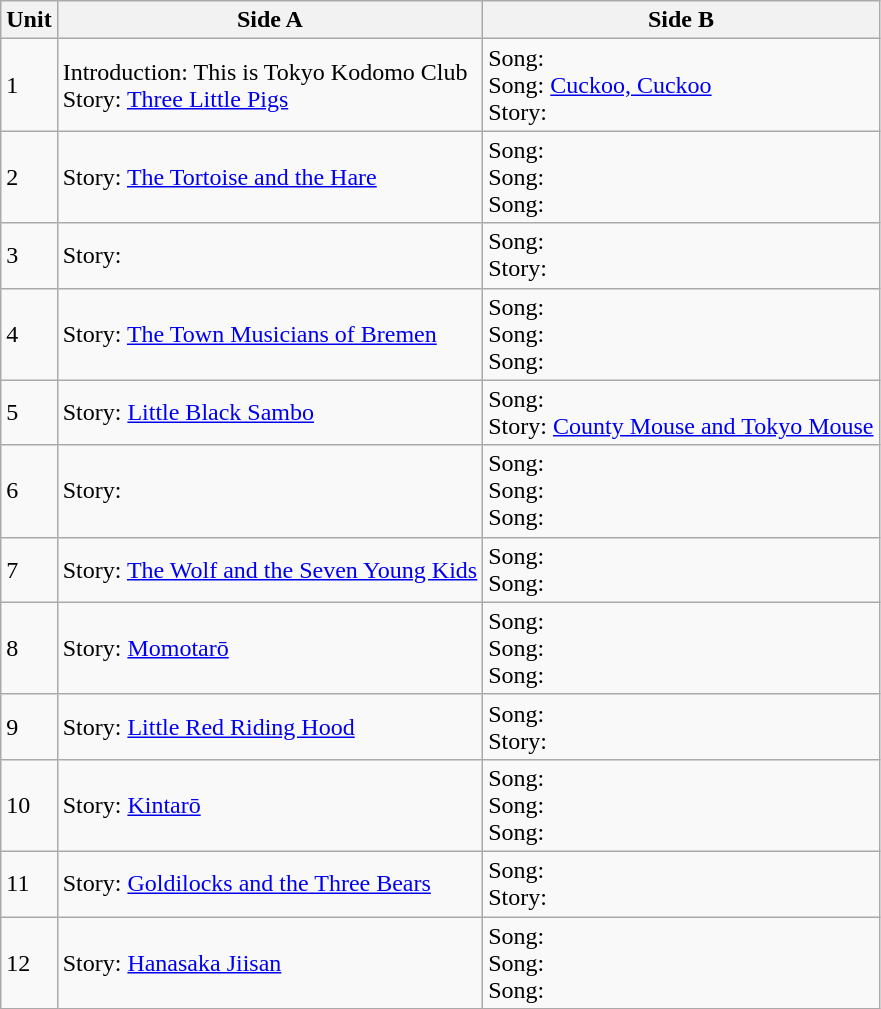<table class="wikitable">
<tr>
<th>Unit</th>
<th>Side A</th>
<th>Side B</th>
</tr>
<tr>
<td>1</td>
<td>Introduction: This is Tokyo Kodomo Club<br>Story: <a href='#'>Three Little Pigs</a></td>
<td>Song: <br>Song: <a href='#'>Cuckoo, Cuckoo</a><br>Story: </td>
</tr>
<tr>
<td>2</td>
<td>Story: <a href='#'>The Tortoise and the Hare</a></td>
<td>Song: <br>Song: <br>Song: </td>
</tr>
<tr>
<td>3</td>
<td>Story: </td>
<td>Song: <br>Story: </td>
</tr>
<tr>
<td>4</td>
<td>Story: <a href='#'>The Town Musicians of Bremen</a></td>
<td>Song: <br>Song: <br>Song: </td>
</tr>
<tr>
<td>5</td>
<td>Story: <a href='#'>Little Black Sambo</a></td>
<td>Song: <br>Story: <a href='#'>County Mouse and Tokyo Mouse</a></td>
</tr>
<tr>
<td>6</td>
<td>Story: </td>
<td>Song: <br>Song: <br>Song: </td>
</tr>
<tr>
<td>7</td>
<td>Story: <a href='#'>The Wolf and the Seven Young Kids</a></td>
<td>Song: <br>Song: </td>
</tr>
<tr>
<td>8</td>
<td>Story: <a href='#'>Momotarō</a></td>
<td>Song: <br>Song: <br>Song: </td>
</tr>
<tr>
<td>9</td>
<td>Story: <a href='#'>Little Red Riding Hood</a></td>
<td>Song: <br>Story: </td>
</tr>
<tr>
<td>10</td>
<td>Story: <a href='#'>Kintarō</a></td>
<td>Song: <br>Song: <br>Song: </td>
</tr>
<tr>
<td>11</td>
<td>Story: <a href='#'>Goldilocks and the Three Bears</a></td>
<td>Song: <br>Story: </td>
</tr>
<tr>
<td>12</td>
<td>Story: <a href='#'>Hanasaka Jiisan</a></td>
<td>Song: <br>Song: <br>Song: </td>
</tr>
</table>
